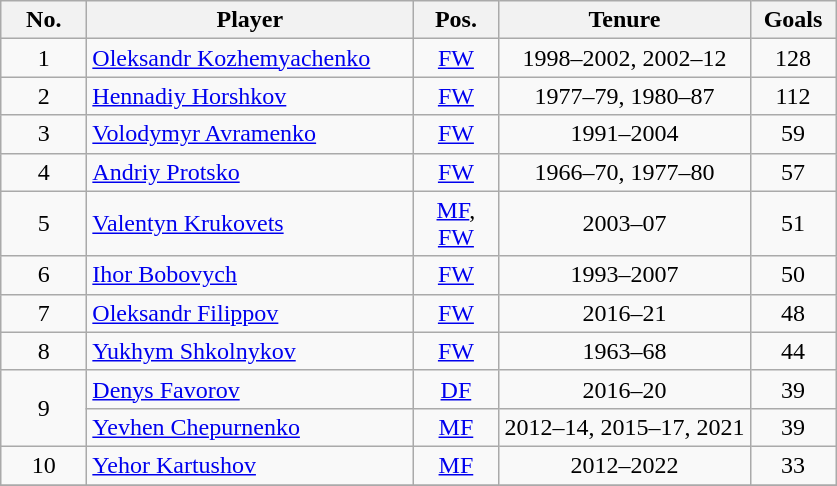<table class="wikitable" style="text-align: center;">
<tr>
<th style="width:50px;">No.</th>
<th style="width:210px;">Player</th>
<th style="width:50px;">Pos.</th>
<th style="width:250">Tenure</th>
<th style="width:50px;">Goals</th>
</tr>
<tr>
<td>1</td>
<td align="left"> <a href='#'>Oleksandr Kozhemyachenko</a></td>
<td><a href='#'>FW</a></td>
<td>1998–2002, 2002–12</td>
<td>128</td>
</tr>
<tr>
<td>2</td>
<td align="left"> <a href='#'>Hennadiy Horshkov</a></td>
<td><a href='#'>FW</a></td>
<td>1977–79, 1980–87</td>
<td>112</td>
</tr>
<tr>
<td>3</td>
<td align="left"> <a href='#'>Volodymyr Avramenko</a></td>
<td><a href='#'>FW</a></td>
<td>1991–2004</td>
<td>59</td>
</tr>
<tr>
<td>4</td>
<td style="text-align:left;"> <a href='#'>Andriy Protsko</a></td>
<td><a href='#'>FW</a></td>
<td>1966–70, 1977–80</td>
<td>57</td>
</tr>
<tr>
<td>5</td>
<td align="left"> <a href='#'>Valentyn Krukovets</a></td>
<td><a href='#'>MF</a>, <a href='#'>FW</a></td>
<td>2003–07</td>
<td>51</td>
</tr>
<tr>
<td>6</td>
<td style="text-align:left;"> <a href='#'>Ihor Bobovych</a></td>
<td><a href='#'>FW</a></td>
<td>1993–2007</td>
<td>50</td>
</tr>
<tr>
<td>7</td>
<td style="text-align:left;"> <a href='#'>Oleksandr Filippov</a></td>
<td><a href='#'>FW</a></td>
<td>2016–21</td>
<td>48</td>
</tr>
<tr>
<td>8</td>
<td style="text-align:left;"> <a href='#'>Yukhym Shkolnykov</a></td>
<td><a href='#'>FW</a></td>
<td>1963–68</td>
<td>44</td>
</tr>
<tr>
<td rowspan="2">9</td>
<td style="text-align:left;"> <a href='#'>Denys Favorov</a></td>
<td><a href='#'>DF</a></td>
<td>2016–20</td>
<td>39</td>
</tr>
<tr>
<td style="text-align:left;"> <a href='#'>Yevhen Chepurnenko</a></td>
<td><a href='#'>MF</a></td>
<td>2012–14, 2015–17, 2021</td>
<td>39</td>
</tr>
<tr>
<td>10</td>
<td style="text-align:left;"> <a href='#'>Yehor Kartushov</a></td>
<td><a href='#'>MF</a></td>
<td>2012–2022</td>
<td>33</td>
</tr>
<tr>
</tr>
</table>
